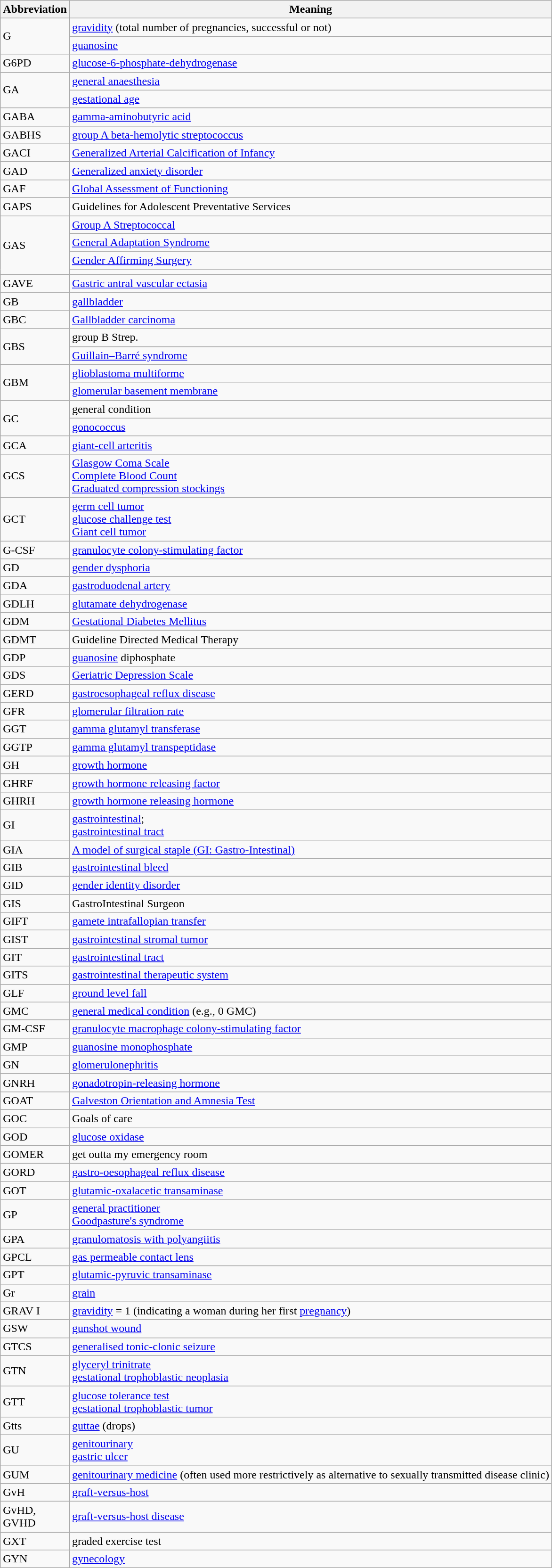<table class="wikitable sortable">
<tr>
<th scope="col">Abbreviation</th>
<th scope="col">Meaning</th>
</tr>
<tr>
<td rowspan="2">G</td>
<td><a href='#'>gravidity</a> (total number of pregnancies, successful or not)</td>
</tr>
<tr>
<td><a href='#'>guanosine</a></td>
</tr>
<tr>
<td>G6PD</td>
<td><a href='#'>glucose-6-phosphate-dehydrogenase</a></td>
</tr>
<tr>
<td rowspan="2">GA</td>
<td><a href='#'>general anaesthesia</a></td>
</tr>
<tr>
<td><a href='#'>gestational age</a></td>
</tr>
<tr>
<td>GABA</td>
<td><a href='#'>gamma-aminobutyric acid</a></td>
</tr>
<tr>
<td>GABHS</td>
<td><a href='#'>group A beta-hemolytic streptococcus</a></td>
</tr>
<tr>
<td>GACI</td>
<td><a href='#'>Generalized Arterial Calcification of Infancy</a></td>
</tr>
<tr>
<td>GAD</td>
<td><a href='#'>Generalized anxiety disorder</a></td>
</tr>
<tr>
<td>GAF</td>
<td><a href='#'>Global Assessment of Functioning</a></td>
</tr>
<tr>
<td>GAPS</td>
<td>Guidelines for Adolescent Preventative Services</td>
</tr>
<tr>
<td rowspan="4">GAS</td>
<td><a href='#'>Group A Streptococcal</a></td>
</tr>
<tr>
<td><a href='#'>General Adaptation Syndrome</a></td>
</tr>
<tr>
<td><a href='#'>Gender Affirming Surgery</a></td>
</tr>
<tr>
<td></td>
</tr>
<tr>
<td>GAVE</td>
<td><a href='#'>Gastric antral vascular ectasia</a></td>
</tr>
<tr>
<td>GB</td>
<td><a href='#'>gallbladder</a></td>
</tr>
<tr>
<td>GBC</td>
<td><a href='#'>Gallbladder carcinoma</a></td>
</tr>
<tr>
<td rowspan="2">GBS</td>
<td>group B Strep.</td>
</tr>
<tr>
<td><a href='#'>Guillain–Barré syndrome</a></td>
</tr>
<tr>
<td rowspan="2">GBM</td>
<td><a href='#'>glioblastoma multiforme</a></td>
</tr>
<tr>
<td><a href='#'>glomerular basement membrane</a></td>
</tr>
<tr>
<td rowspan="2">GC</td>
<td>general condition</td>
</tr>
<tr>
<td><a href='#'>gonococcus</a></td>
</tr>
<tr>
<td>GCA</td>
<td><a href='#'>giant-cell arteritis</a></td>
</tr>
<tr>
<td>GCS</td>
<td><a href='#'>Glasgow Coma Scale</a> <br> <a href='#'>Complete Blood Count</a> <br> <a href='#'>Graduated compression stockings</a></td>
</tr>
<tr>
<td>GCT</td>
<td><a href='#'>germ cell tumor</a> <br> <a href='#'>glucose challenge test</a> <br> <a href='#'>Giant cell tumor</a></td>
</tr>
<tr>
<td>G-CSF</td>
<td><a href='#'>granulocyte colony-stimulating factor</a></td>
</tr>
<tr>
<td>GD</td>
<td><a href='#'>gender dysphoria</a></td>
</tr>
<tr>
<td>GDA</td>
<td><a href='#'>gastroduodenal artery</a></td>
</tr>
<tr>
<td>GDLH</td>
<td><a href='#'>glutamate dehydrogenase</a></td>
</tr>
<tr>
<td>GDM</td>
<td><a href='#'>Gestational Diabetes Mellitus</a></td>
</tr>
<tr>
<td>GDMT</td>
<td>Guideline Directed Medical Therapy</td>
</tr>
<tr>
<td>GDP</td>
<td><a href='#'>guanosine</a> diphosphate</td>
</tr>
<tr>
<td>GDS</td>
<td><a href='#'>Geriatric Depression Scale</a></td>
</tr>
<tr>
<td>GERD</td>
<td><a href='#'>gastroesophageal reflux disease</a></td>
</tr>
<tr>
<td>GFR</td>
<td><a href='#'>glomerular filtration rate</a></td>
</tr>
<tr>
<td>GGT</td>
<td><a href='#'>gamma glutamyl transferase</a></td>
</tr>
<tr>
<td>GGTP</td>
<td><a href='#'>gamma glutamyl transpeptidase</a></td>
</tr>
<tr>
<td>GH</td>
<td><a href='#'>growth hormone</a></td>
</tr>
<tr>
<td>GHRF</td>
<td><a href='#'>growth hormone releasing factor</a></td>
</tr>
<tr>
<td>GHRH</td>
<td><a href='#'>growth hormone releasing hormone</a></td>
</tr>
<tr>
<td>GI</td>
<td><a href='#'>gastrointestinal</a>; <br> <a href='#'>gastrointestinal tract</a></td>
</tr>
<tr>
<td>GIA</td>
<td><a href='#'>A model of surgical staple (GI: Gastro-Intestinal)</a></td>
</tr>
<tr>
<td>GIB</td>
<td><a href='#'>gastrointestinal bleed</a></td>
</tr>
<tr>
<td>GID</td>
<td><a href='#'>gender identity disorder</a></td>
</tr>
<tr>
<td>GIS</td>
<td>GastroIntestinal Surgeon</td>
</tr>
<tr>
<td>GIFT</td>
<td><a href='#'>gamete intrafallopian transfer</a></td>
</tr>
<tr>
<td>GIST</td>
<td><a href='#'>gastrointestinal stromal tumor</a></td>
</tr>
<tr>
<td>GIT</td>
<td><a href='#'>gastrointestinal tract</a></td>
</tr>
<tr>
<td>GITS</td>
<td><a href='#'>gastrointestinal therapeutic system</a></td>
</tr>
<tr>
<td>GLF</td>
<td><a href='#'>ground level fall</a></td>
</tr>
<tr>
<td>GMC</td>
<td><a href='#'>general medical condition</a> (e.g., 0 GMC)</td>
</tr>
<tr>
<td>GM-CSF</td>
<td><a href='#'>granulocyte macrophage colony-stimulating factor</a></td>
</tr>
<tr>
<td>GMP</td>
<td><a href='#'>guanosine monophosphate</a></td>
</tr>
<tr>
<td>GN</td>
<td><a href='#'>glomerulonephritis</a></td>
</tr>
<tr>
<td>GNRH</td>
<td><a href='#'>gonadotropin-releasing hormone</a></td>
</tr>
<tr>
<td>GOAT</td>
<td><a href='#'>Galveston Orientation and Amnesia Test</a></td>
</tr>
<tr>
<td>GOC</td>
<td>Goals of care</td>
</tr>
<tr>
<td>GOD</td>
<td><a href='#'>glucose oxidase</a></td>
</tr>
<tr>
<td>GOMER</td>
<td>get outta my emergency room</td>
</tr>
<tr>
<td>GORD</td>
<td><a href='#'>gastro-oesophageal reflux disease</a></td>
</tr>
<tr>
<td>GOT</td>
<td><a href='#'>glutamic-oxalacetic transaminase</a></td>
</tr>
<tr>
<td>GP</td>
<td><a href='#'>general practitioner</a> <br> <a href='#'>Goodpasture's syndrome</a></td>
</tr>
<tr>
<td>GPA</td>
<td><a href='#'>granulomatosis with polyangiitis</a></td>
</tr>
<tr>
<td>GPCL</td>
<td><a href='#'>gas permeable contact lens</a></td>
</tr>
<tr>
<td>GPT</td>
<td><a href='#'>glutamic-pyruvic transaminase</a></td>
</tr>
<tr>
<td>Gr</td>
<td><a href='#'>grain</a></td>
</tr>
<tr>
<td>GRAV I</td>
<td><a href='#'>gravidity</a> = 1 (indicating a woman during her first <a href='#'>pregnancy</a>)</td>
</tr>
<tr>
<td>GSW</td>
<td><a href='#'>gunshot wound</a></td>
</tr>
<tr>
<td>GTCS</td>
<td><a href='#'>generalised tonic-clonic seizure</a></td>
</tr>
<tr>
<td>GTN</td>
<td><a href='#'>glyceryl trinitrate</a> <br> <a href='#'>gestational trophoblastic neoplasia</a></td>
</tr>
<tr>
<td>GTT</td>
<td><a href='#'>glucose tolerance test</a> <br> <a href='#'>gestational trophoblastic tumor</a></td>
</tr>
<tr>
<td>Gtts</td>
<td><a href='#'>guttae</a> (drops)</td>
</tr>
<tr>
<td>GU</td>
<td><a href='#'>genitourinary</a> <br> <a href='#'>gastric ulcer</a></td>
</tr>
<tr>
<td>GUM</td>
<td><a href='#'>genitourinary medicine</a> (often used more restrictively as alternative to sexually transmitted disease clinic)</td>
</tr>
<tr>
<td>GvH</td>
<td><a href='#'>graft-versus-host</a></td>
</tr>
<tr>
<td>GvHD, <br> GVHD</td>
<td><a href='#'>graft-versus-host disease</a></td>
</tr>
<tr>
<td>GXT</td>
<td>graded exercise test</td>
</tr>
<tr>
<td>GYN</td>
<td><a href='#'>gynecology</a></td>
</tr>
</table>
